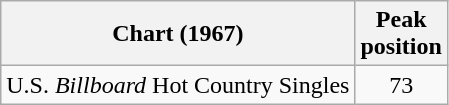<table class="wikitable">
<tr>
<th align="left">Chart (1967)</th>
<th align="center">Peak<br>position</th>
</tr>
<tr>
<td align="left">U.S. <em>Billboard</em> Hot Country Singles</td>
<td align="center">73</td>
</tr>
</table>
